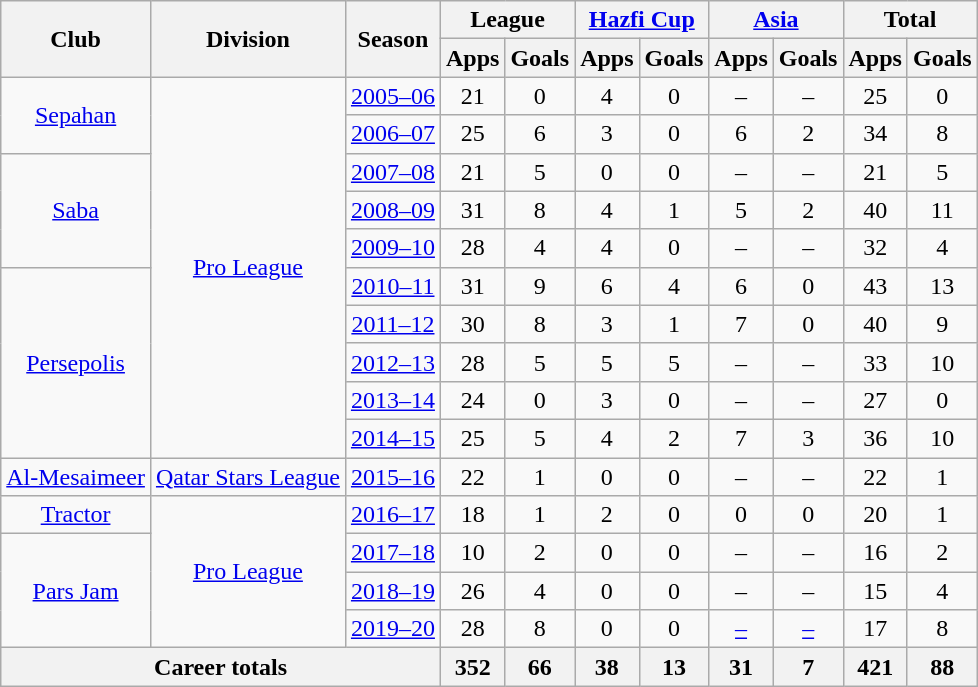<table class="wikitable" style="text-align: center;">
<tr>
<th rowspan="2">Club</th>
<th rowspan="2">Division</th>
<th rowspan="2">Season</th>
<th colspan="2">League</th>
<th colspan="2"><a href='#'>Hazfi Cup</a></th>
<th colspan="2"><a href='#'>Asia</a></th>
<th colspan="2">Total</th>
</tr>
<tr>
<th>Apps</th>
<th>Goals</th>
<th>Apps</th>
<th>Goals</th>
<th>Apps</th>
<th>Goals</th>
<th>Apps</th>
<th>Goals</th>
</tr>
<tr>
<td rowspan="2"><a href='#'>Sepahan</a></td>
<td rowspan="10"><a href='#'>Pro League</a></td>
<td><a href='#'>2005–06</a></td>
<td>21</td>
<td>0</td>
<td>4</td>
<td>0</td>
<td>–</td>
<td>–</td>
<td>25</td>
<td>0</td>
</tr>
<tr>
<td><a href='#'>2006–07</a></td>
<td>25</td>
<td>6</td>
<td>3</td>
<td>0</td>
<td>6</td>
<td>2</td>
<td>34</td>
<td>8</td>
</tr>
<tr>
<td rowspan="3"><a href='#'>Saba</a></td>
<td><a href='#'>2007–08</a></td>
<td>21</td>
<td>5</td>
<td>0</td>
<td>0</td>
<td>–</td>
<td>–</td>
<td>21</td>
<td>5</td>
</tr>
<tr>
<td><a href='#'>2008–09</a></td>
<td>31</td>
<td>8</td>
<td>4</td>
<td>1</td>
<td>5</td>
<td>2</td>
<td>40</td>
<td>11</td>
</tr>
<tr>
<td><a href='#'>2009–10</a></td>
<td>28</td>
<td>4</td>
<td>4</td>
<td>0</td>
<td>–</td>
<td>–</td>
<td>32</td>
<td>4</td>
</tr>
<tr>
<td rowspan="5"><a href='#'>Persepolis</a></td>
<td><a href='#'>2010–11</a></td>
<td>31</td>
<td>9</td>
<td>6</td>
<td>4</td>
<td>6</td>
<td>0</td>
<td>43</td>
<td>13</td>
</tr>
<tr>
<td><a href='#'>2011–12</a></td>
<td>30</td>
<td>8</td>
<td>3</td>
<td>1</td>
<td>7</td>
<td>0</td>
<td>40</td>
<td>9</td>
</tr>
<tr>
<td><a href='#'>2012–13</a></td>
<td>28</td>
<td>5</td>
<td>5</td>
<td>5</td>
<td>–</td>
<td>–</td>
<td>33</td>
<td>10</td>
</tr>
<tr>
<td><a href='#'>2013–14</a></td>
<td>24</td>
<td>0</td>
<td>3</td>
<td>0</td>
<td>–</td>
<td>–</td>
<td>27</td>
<td>0</td>
</tr>
<tr>
<td><a href='#'>2014–15</a></td>
<td>25</td>
<td>5</td>
<td>4</td>
<td>2</td>
<td>7</td>
<td>3</td>
<td>36</td>
<td>10</td>
</tr>
<tr>
<td><a href='#'>Al-Mesaimeer</a></td>
<td><a href='#'>Qatar Stars League</a></td>
<td><a href='#'>2015–16</a></td>
<td>22</td>
<td>1</td>
<td>0</td>
<td>0</td>
<td>–</td>
<td>–</td>
<td>22</td>
<td>1</td>
</tr>
<tr>
<td><a href='#'>Tractor</a></td>
<td rowspan="4"><a href='#'>Pro League</a></td>
<td><a href='#'>2016–17</a></td>
<td>18</td>
<td>1</td>
<td>2</td>
<td>0</td>
<td>0</td>
<td>0</td>
<td>20</td>
<td>1</td>
</tr>
<tr>
<td rowspan="3"><a href='#'>Pars Jam</a></td>
<td><a href='#'>2017–18</a></td>
<td>10</td>
<td>2</td>
<td>0</td>
<td>0</td>
<td>–</td>
<td>–</td>
<td>16</td>
<td>2</td>
</tr>
<tr>
<td><a href='#'>2018–19</a></td>
<td>26</td>
<td>4</td>
<td>0</td>
<td>0</td>
<td>–</td>
<td>–</td>
<td>15</td>
<td>4</td>
</tr>
<tr>
<td><a href='#'>2019–20</a></td>
<td>28</td>
<td>8</td>
<td>0</td>
<td>0</td>
<td><a href='#'>–</a></td>
<td><a href='#'>–</a></td>
<td>17</td>
<td>8</td>
</tr>
<tr>
<th colspan="3">Career totals</th>
<th>352</th>
<th>66</th>
<th>38</th>
<th>13</th>
<th>31</th>
<th>7</th>
<th>421</th>
<th>88</th>
</tr>
</table>
